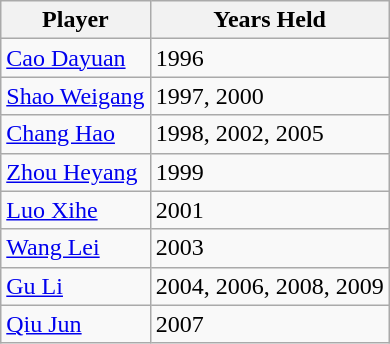<table class="wikitable">
<tr>
<th>Player</th>
<th>Years Held</th>
</tr>
<tr>
<td><a href='#'>Cao Dayuan</a></td>
<td>1996</td>
</tr>
<tr>
<td><a href='#'>Shao Weigang</a></td>
<td>1997, 2000</td>
</tr>
<tr>
<td><a href='#'>Chang Hao</a></td>
<td>1998, 2002, 2005</td>
</tr>
<tr>
<td><a href='#'>Zhou Heyang</a></td>
<td>1999</td>
</tr>
<tr>
<td><a href='#'>Luo Xihe</a></td>
<td>2001</td>
</tr>
<tr>
<td><a href='#'>Wang Lei</a></td>
<td>2003</td>
</tr>
<tr>
<td><a href='#'>Gu Li</a></td>
<td>2004, 2006, 2008, 2009</td>
</tr>
<tr>
<td><a href='#'>Qiu Jun</a></td>
<td>2007</td>
</tr>
</table>
